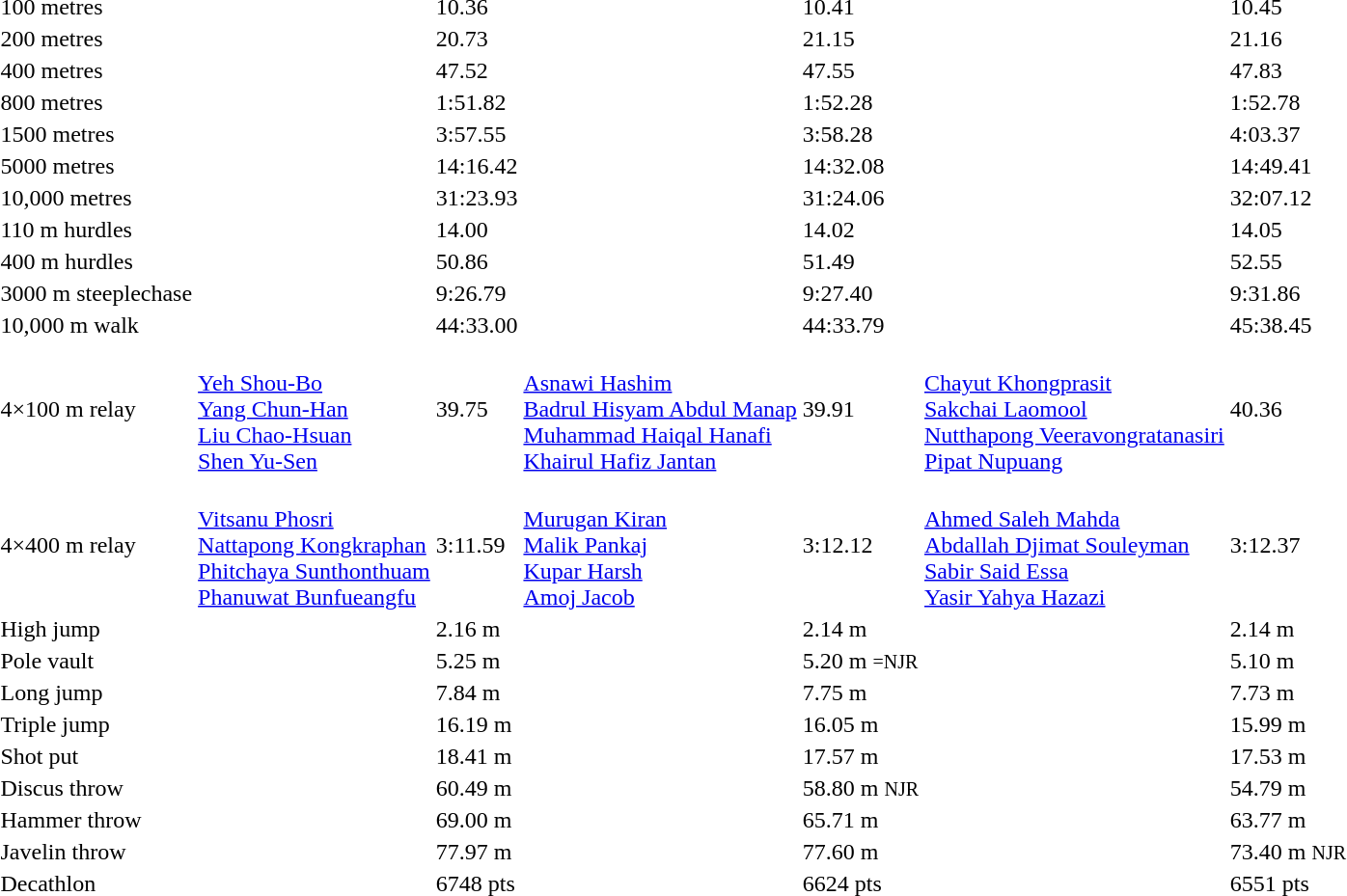<table>
<tr>
<td>100 metres</td>
<td></td>
<td>10.36</td>
<td></td>
<td>10.41</td>
<td></td>
<td>10.45</td>
</tr>
<tr>
<td>200 metres</td>
<td></td>
<td>20.73</td>
<td></td>
<td>21.15</td>
<td></td>
<td>21.16</td>
</tr>
<tr>
<td>400 metres</td>
<td></td>
<td>47.52</td>
<td></td>
<td>47.55</td>
<td></td>
<td>47.83</td>
</tr>
<tr>
<td>800 metres</td>
<td></td>
<td>1:51.82</td>
<td></td>
<td>1:52.28</td>
<td></td>
<td>1:52.78</td>
</tr>
<tr>
<td>1500 metres</td>
<td></td>
<td>3:57.55</td>
<td></td>
<td>3:58.28</td>
<td></td>
<td>4:03.37</td>
</tr>
<tr>
<td>5000 metres</td>
<td></td>
<td>14:16.42</td>
<td></td>
<td>14:32.08</td>
<td></td>
<td>14:49.41</td>
</tr>
<tr>
<td>10,000 metres</td>
<td></td>
<td>31:23.93</td>
<td></td>
<td>31:24.06</td>
<td></td>
<td>32:07.12</td>
</tr>
<tr>
<td>110 m hurdles</td>
<td></td>
<td>14.00</td>
<td></td>
<td>14.02</td>
<td></td>
<td>14.05</td>
</tr>
<tr>
<td>400 m hurdles</td>
<td></td>
<td>50.86</td>
<td></td>
<td>51.49</td>
<td></td>
<td>52.55</td>
</tr>
<tr>
<td>3000 m steeplechase</td>
<td></td>
<td>9:26.79</td>
<td></td>
<td>9:27.40</td>
<td></td>
<td>9:31.86</td>
</tr>
<tr>
<td>10,000 m walk</td>
<td></td>
<td>44:33.00</td>
<td></td>
<td>44:33.79</td>
<td></td>
<td>45:38.45</td>
</tr>
<tr>
<td>4×100 m relay</td>
<td><br><a href='#'>Yeh Shou-Bo</a><br><a href='#'>Yang Chun-Han</a><br><a href='#'>Liu Chao-Hsuan</a><br><a href='#'>Shen Yu-Sen</a></td>
<td>39.75</td>
<td><br><a href='#'>Asnawi Hashim</a><br><a href='#'>Badrul Hisyam Abdul Manap</a><br><a href='#'>Muhammad Haiqal Hanafi</a><br><a href='#'>Khairul Hafiz Jantan</a></td>
<td>39.91</td>
<td><br><a href='#'>Chayut Khongprasit</a><br><a href='#'>Sakchai Laomool</a><br><a href='#'>Nutthapong Veeravongratanasiri</a><br><a href='#'>Pipat Nupuang</a></td>
<td>40.36</td>
</tr>
<tr>
<td>4×400 m relay</td>
<td><br><a href='#'>Vitsanu Phosri</a><br><a href='#'>Nattapong Kongkraphan</a><br><a href='#'>Phitchaya Sunthonthuam</a><br><a href='#'>Phanuwat Bunfueangfu</a></td>
<td>3:11.59</td>
<td><br><a href='#'>Murugan Kiran</a><br><a href='#'>Malik Pankaj</a><br><a href='#'>Kupar Harsh</a><br><a href='#'>Amoj Jacob</a></td>
<td>3:12.12</td>
<td><br><a href='#'>Ahmed Saleh Mahda</a><br><a href='#'>Abdallah Djimat Souleyman</a><br><a href='#'>Sabir Said Essa</a><br><a href='#'>Yasir Yahya Hazazi</a></td>
<td>3:12.37</td>
</tr>
<tr>
<td>High jump</td>
<td></td>
<td>2.16 m</td>
<td></td>
<td>2.14 m</td>
<td></td>
<td>2.14 m</td>
</tr>
<tr>
<td>Pole vault</td>
<td></td>
<td>5.25 m</td>
<td></td>
<td>5.20 m <small>=NJR</small></td>
<td></td>
<td>5.10 m</td>
</tr>
<tr>
<td>Long jump</td>
<td></td>
<td>7.84 m</td>
<td></td>
<td>7.75 m </td>
<td></td>
<td>7.73 m</td>
</tr>
<tr>
<td>Triple jump</td>
<td></td>
<td>16.19 m</td>
<td></td>
<td>16.05 m</td>
<td></td>
<td>15.99 m</td>
</tr>
<tr>
<td>Shot put</td>
<td></td>
<td>18.41 m</td>
<td></td>
<td>17.57 m</td>
<td></td>
<td>17.53 m</td>
</tr>
<tr>
<td>Discus throw</td>
<td></td>
<td>60.49 m</td>
<td></td>
<td>58.80 m <small>NJR</small></td>
<td></td>
<td>54.79 m</td>
</tr>
<tr>
<td>Hammer throw</td>
<td></td>
<td>69.00 m</td>
<td></td>
<td>65.71 m</td>
<td></td>
<td>63.77 m</td>
</tr>
<tr>
<td>Javelin throw</td>
<td></td>
<td>77.97 m </td>
<td></td>
<td>77.60 m</td>
<td></td>
<td>73.40 m <small>NJR</small></td>
</tr>
<tr>
<td>Decathlon</td>
<td></td>
<td>6748 pts</td>
<td></td>
<td>6624 pts</td>
<td></td>
<td>6551 pts</td>
</tr>
</table>
